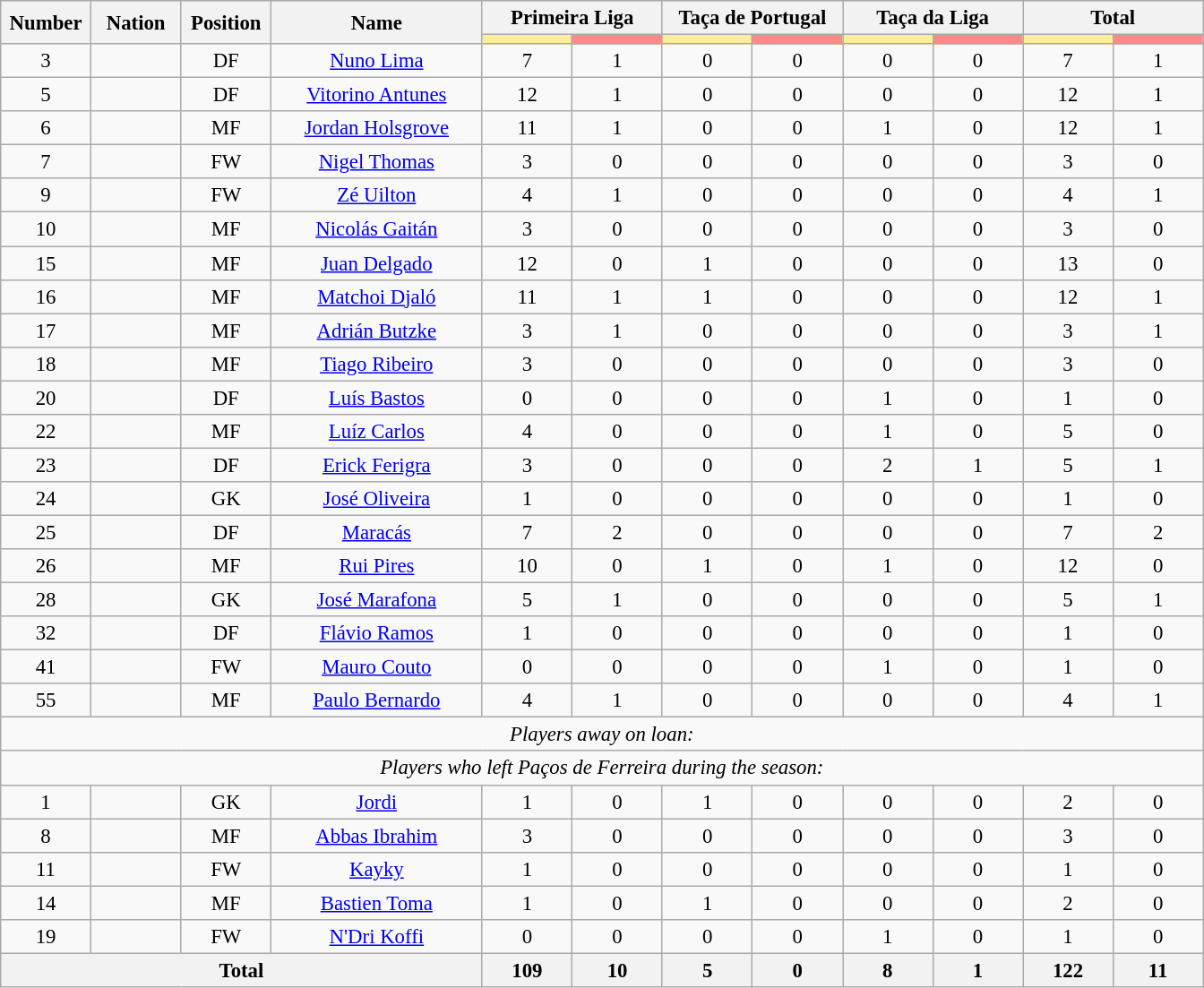<table class="wikitable" style="font-size: 95%; text-align: center;">
<tr>
<th rowspan=2 width=60>Number</th>
<th rowspan=2 width=60>Nation</th>
<th rowspan=2 width=60>Position</th>
<th rowspan=2 width=150>Name</th>
<th colspan=2>Primeira Liga</th>
<th colspan=2>Taça de Portugal</th>
<th colspan=2>Taça da Liga</th>
<th colspan=2>Total</th>
</tr>
<tr>
<th style="width:60px; background:#fe9;"></th>
<th style="width:60px; background:#ff8888;"></th>
<th style="width:60px; background:#fe9;"></th>
<th style="width:60px; background:#ff8888;"></th>
<th style="width:60px; background:#fe9;"></th>
<th style="width:60px; background:#ff8888;"></th>
<th style="width:60px; background:#fe9;"></th>
<th style="width:60px; background:#ff8888;"></th>
</tr>
<tr>
<td>3</td>
<td></td>
<td>DF</td>
<td><a href='#'>Nuno Lima</a></td>
<td>7</td>
<td>1</td>
<td>0</td>
<td>0</td>
<td>0</td>
<td>0</td>
<td>7</td>
<td>1</td>
</tr>
<tr>
<td>5</td>
<td></td>
<td>DF</td>
<td><a href='#'>Vitorino Antunes</a></td>
<td>12</td>
<td>1</td>
<td>0</td>
<td>0</td>
<td>0</td>
<td>0</td>
<td>12</td>
<td>1</td>
</tr>
<tr>
<td>6</td>
<td></td>
<td>MF</td>
<td><a href='#'>Jordan Holsgrove</a></td>
<td>11</td>
<td>1</td>
<td>0</td>
<td>0</td>
<td>1</td>
<td>0</td>
<td>12</td>
<td>1</td>
</tr>
<tr>
<td>7</td>
<td></td>
<td>FW</td>
<td><a href='#'>Nigel Thomas</a></td>
<td>3</td>
<td>0</td>
<td>0</td>
<td>0</td>
<td>0</td>
<td>0</td>
<td>3</td>
<td>0</td>
</tr>
<tr>
<td>9</td>
<td></td>
<td>FW</td>
<td><a href='#'>Zé Uilton</a></td>
<td>4</td>
<td>1</td>
<td>0</td>
<td>0</td>
<td>0</td>
<td>0</td>
<td>4</td>
<td>1</td>
</tr>
<tr>
<td>10</td>
<td></td>
<td>MF</td>
<td><a href='#'>Nicolás Gaitán</a></td>
<td>3</td>
<td>0</td>
<td>0</td>
<td>0</td>
<td>0</td>
<td>0</td>
<td>3</td>
<td>0</td>
</tr>
<tr>
<td>15</td>
<td></td>
<td>MF</td>
<td><a href='#'>Juan Delgado</a></td>
<td>12</td>
<td>0</td>
<td>1</td>
<td>0</td>
<td>0</td>
<td>0</td>
<td>13</td>
<td>0</td>
</tr>
<tr>
<td>16</td>
<td></td>
<td>MF</td>
<td><a href='#'>Matchoi Djaló</a></td>
<td>11</td>
<td>1</td>
<td>1</td>
<td>0</td>
<td>0</td>
<td>0</td>
<td>12</td>
<td>1</td>
</tr>
<tr>
<td>17</td>
<td></td>
<td>MF</td>
<td><a href='#'>Adrián Butzke</a></td>
<td>3</td>
<td>1</td>
<td>0</td>
<td>0</td>
<td>0</td>
<td>0</td>
<td>3</td>
<td>1</td>
</tr>
<tr>
<td>18</td>
<td></td>
<td>MF</td>
<td><a href='#'>Tiago Ribeiro</a></td>
<td>3</td>
<td>0</td>
<td>0</td>
<td>0</td>
<td>0</td>
<td>0</td>
<td>3</td>
<td>0</td>
</tr>
<tr>
<td>20</td>
<td></td>
<td>DF</td>
<td><a href='#'>Luís Bastos</a></td>
<td>0</td>
<td>0</td>
<td>0</td>
<td>0</td>
<td>1</td>
<td>0</td>
<td>1</td>
<td>0</td>
</tr>
<tr>
<td>22</td>
<td></td>
<td>MF</td>
<td><a href='#'>Luíz Carlos</a></td>
<td>4</td>
<td>0</td>
<td>0</td>
<td>0</td>
<td>1</td>
<td>0</td>
<td>5</td>
<td>0</td>
</tr>
<tr>
<td>23</td>
<td></td>
<td>DF</td>
<td><a href='#'>Erick Ferigra</a></td>
<td>3</td>
<td>0</td>
<td>0</td>
<td>0</td>
<td>2</td>
<td>1</td>
<td>5</td>
<td>1</td>
</tr>
<tr>
<td>24</td>
<td></td>
<td>GK</td>
<td><a href='#'>José Oliveira</a></td>
<td>1</td>
<td>0</td>
<td>0</td>
<td>0</td>
<td>0</td>
<td>0</td>
<td>1</td>
<td>0</td>
</tr>
<tr>
<td>25</td>
<td></td>
<td>DF</td>
<td><a href='#'>Maracás</a></td>
<td>7</td>
<td>2</td>
<td>0</td>
<td>0</td>
<td>0</td>
<td>0</td>
<td>7</td>
<td>2</td>
</tr>
<tr>
<td>26</td>
<td></td>
<td>MF</td>
<td><a href='#'>Rui Pires</a></td>
<td>10</td>
<td>0</td>
<td>1</td>
<td>0</td>
<td>1</td>
<td>0</td>
<td>12</td>
<td>0</td>
</tr>
<tr>
<td>28</td>
<td></td>
<td>GK</td>
<td><a href='#'>José Marafona</a></td>
<td>5</td>
<td>1</td>
<td>0</td>
<td>0</td>
<td>0</td>
<td>0</td>
<td>5</td>
<td>1</td>
</tr>
<tr>
<td>32</td>
<td></td>
<td>DF</td>
<td><a href='#'>Flávio Ramos</a></td>
<td>1</td>
<td>0</td>
<td>0</td>
<td>0</td>
<td>0</td>
<td>0</td>
<td>1</td>
<td>0</td>
</tr>
<tr>
<td>41</td>
<td></td>
<td>FW</td>
<td><a href='#'>Mauro Couto</a></td>
<td>0</td>
<td>0</td>
<td>0</td>
<td>0</td>
<td>1</td>
<td>0</td>
<td>1</td>
<td>0</td>
</tr>
<tr>
<td>55</td>
<td></td>
<td>MF</td>
<td><a href='#'>Paulo Bernardo</a></td>
<td>4</td>
<td>1</td>
<td>0</td>
<td>0</td>
<td>0</td>
<td>0</td>
<td>4</td>
<td>1</td>
</tr>
<tr>
<td colspan="13"><em>Players away on loan:</em></td>
</tr>
<tr>
<td colspan="13"><em>Players who left Paços de Ferreira during the season:</em></td>
</tr>
<tr>
<td>1</td>
<td></td>
<td>GK</td>
<td><a href='#'>Jordi</a></td>
<td>1</td>
<td>0</td>
<td>1</td>
<td>0</td>
<td>0</td>
<td>0</td>
<td>2</td>
<td>0</td>
</tr>
<tr>
<td>8</td>
<td></td>
<td>MF</td>
<td><a href='#'>Abbas Ibrahim</a></td>
<td>3</td>
<td>0</td>
<td>0</td>
<td>0</td>
<td>0</td>
<td>0</td>
<td>3</td>
<td>0</td>
</tr>
<tr>
<td>11</td>
<td></td>
<td>FW</td>
<td><a href='#'>Kayky</a></td>
<td>1</td>
<td>0</td>
<td>0</td>
<td>0</td>
<td>0</td>
<td>0</td>
<td>1</td>
<td>0</td>
</tr>
<tr>
<td>14</td>
<td></td>
<td>MF</td>
<td><a href='#'>Bastien Toma</a></td>
<td>1</td>
<td>0</td>
<td>1</td>
<td>0</td>
<td>0</td>
<td>0</td>
<td>2</td>
<td>0</td>
</tr>
<tr>
<td>19</td>
<td></td>
<td>FW</td>
<td><a href='#'>N'Dri Koffi</a></td>
<td>0</td>
<td>0</td>
<td>0</td>
<td>0</td>
<td>1</td>
<td>0</td>
<td>1</td>
<td>0</td>
</tr>
<tr>
<th colspan=4>Total</th>
<th>109</th>
<th>10</th>
<th>5</th>
<th>0</th>
<th>8</th>
<th>1</th>
<th>122</th>
<th>11</th>
</tr>
</table>
